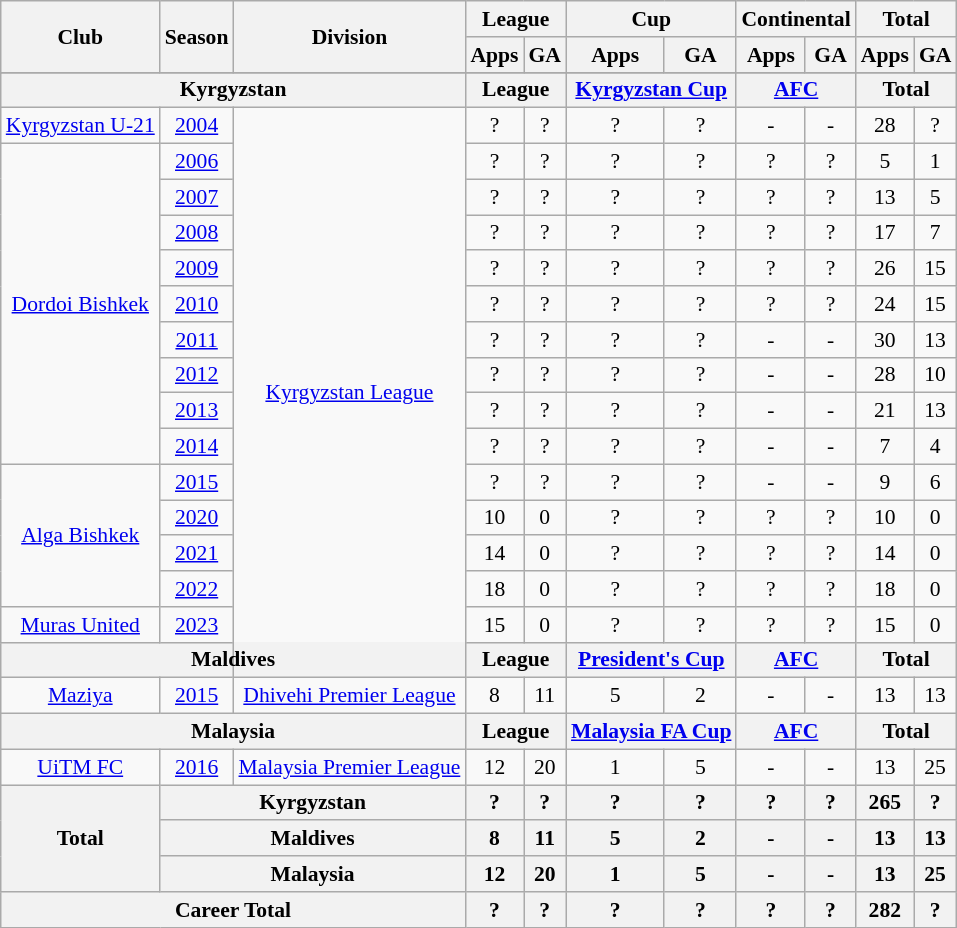<table class="wikitable" style="font-size:90%; text-align: center;">
<tr>
<th rowspan="2">Club</th>
<th rowspan="2">Season</th>
<th rowspan="2">Division</th>
<th colspan="2">League</th>
<th colspan="2">Cup</th>
<th colspan="2">Continental</th>
<th colspan="2">Total</th>
</tr>
<tr>
<th>Apps</th>
<th>GA</th>
<th>Apps</th>
<th>GA</th>
<th>Apps</th>
<th>GA</th>
<th>Apps</th>
<th>GA</th>
</tr>
<tr>
</tr>
<tr>
<th colspan=3>Kyrgyzstan</th>
<th colspan=2>League</th>
<th colspan=2><a href='#'>Kyrgyzstan Cup</a></th>
<th colspan=2><a href='#'>AFC</a></th>
<th colspan=2>Total</th>
</tr>
<tr>
<td><a href='#'>Kyrgyzstan U-21</a></td>
<td><a href='#'>2004</a></td>
<td rowspan="16" valign="center"><a href='#'>Kyrgyzstan League</a></td>
<td>?</td>
<td>?</td>
<td>?</td>
<td>?</td>
<td>-</td>
<td>-</td>
<td>28</td>
<td>?</td>
</tr>
<tr>
<td rowspan="9" valign="center"><a href='#'>Dordoi Bishkek</a></td>
<td><a href='#'>2006</a></td>
<td>?</td>
<td>?</td>
<td>?</td>
<td>?</td>
<td>?</td>
<td>?</td>
<td>5</td>
<td>1</td>
</tr>
<tr>
<td><a href='#'>2007</a></td>
<td>?</td>
<td>?</td>
<td>?</td>
<td>?</td>
<td>?</td>
<td>?</td>
<td>13</td>
<td>5</td>
</tr>
<tr>
<td><a href='#'>2008</a></td>
<td>?</td>
<td>?</td>
<td>?</td>
<td>?</td>
<td>?</td>
<td>?</td>
<td>17</td>
<td>7</td>
</tr>
<tr>
<td><a href='#'>2009</a></td>
<td>?</td>
<td>?</td>
<td>?</td>
<td>?</td>
<td>?</td>
<td>?</td>
<td>26</td>
<td>15</td>
</tr>
<tr>
<td><a href='#'>2010</a></td>
<td>?</td>
<td>?</td>
<td>?</td>
<td>?</td>
<td>?</td>
<td>?</td>
<td>24</td>
<td>15</td>
</tr>
<tr>
<td><a href='#'>2011</a></td>
<td>?</td>
<td>?</td>
<td>?</td>
<td>?</td>
<td>-</td>
<td>-</td>
<td>30</td>
<td>13</td>
</tr>
<tr>
<td><a href='#'>2012</a></td>
<td>?</td>
<td>?</td>
<td>?</td>
<td>?</td>
<td>-</td>
<td>-</td>
<td>28</td>
<td>10</td>
</tr>
<tr>
<td><a href='#'>2013</a></td>
<td>?</td>
<td>?</td>
<td>?</td>
<td>?</td>
<td>-</td>
<td>-</td>
<td>21</td>
<td>13</td>
</tr>
<tr>
<td><a href='#'>2014</a></td>
<td>?</td>
<td>?</td>
<td>?</td>
<td>?</td>
<td>-</td>
<td>-</td>
<td>7</td>
<td>4</td>
</tr>
<tr>
<td rowspan=4><a href='#'>Alga Bishkek</a></td>
<td><a href='#'>2015</a></td>
<td>?</td>
<td>?</td>
<td>?</td>
<td>?</td>
<td>-</td>
<td>-</td>
<td>9</td>
<td>6</td>
</tr>
<tr>
<td><a href='#'>2020</a></td>
<td>10</td>
<td>0</td>
<td>?</td>
<td>?</td>
<td>?</td>
<td>?</td>
<td>10</td>
<td>0</td>
</tr>
<tr>
<td><a href='#'>2021</a></td>
<td>14</td>
<td>0</td>
<td>?</td>
<td>?</td>
<td>?</td>
<td>?</td>
<td>14</td>
<td>0</td>
</tr>
<tr>
<td><a href='#'>2022</a></td>
<td>18</td>
<td>0</td>
<td>?</td>
<td>?</td>
<td>?</td>
<td>?</td>
<td>18</td>
<td>0</td>
</tr>
<tr>
<td><a href='#'>Muras United</a></td>
<td><a href='#'>2023</a></td>
<td>15</td>
<td>0</td>
<td>?</td>
<td>?</td>
<td>?</td>
<td>?</td>
<td>15</td>
<td>0</td>
</tr>
<tr>
<th colspan=3>Maldives</th>
<th colspan=2>League</th>
<th colspan=2><a href='#'>President's Cup</a></th>
<th colspan=2><a href='#'>AFC</a></th>
<th colspan=2>Total</th>
</tr>
<tr>
<td><a href='#'>Maziya</a></td>
<td><a href='#'>2015</a></td>
<td><a href='#'>Dhivehi Premier League</a></td>
<td>8</td>
<td>11</td>
<td>5</td>
<td>2</td>
<td>-</td>
<td>-</td>
<td>13</td>
<td>13</td>
</tr>
<tr>
<th colspan=3>Malaysia</th>
<th colspan=2>League</th>
<th colspan=2><a href='#'>Malaysia FA Cup</a></th>
<th colspan=2><a href='#'>AFC</a></th>
<th colspan=2>Total</th>
</tr>
<tr>
<td><a href='#'>UiTM FC</a></td>
<td><a href='#'>2016</a></td>
<td><a href='#'>Malaysia Premier League</a></td>
<td>12</td>
<td>20</td>
<td>1</td>
<td>5</td>
<td>-</td>
<td>-</td>
<td>13</td>
<td>25</td>
</tr>
<tr>
<th rowspan=3>Total</th>
<th colspan=2>Kyrgyzstan</th>
<th>?</th>
<th>?</th>
<th>?</th>
<th>?</th>
<th>?</th>
<th>?</th>
<th>265</th>
<th>?</th>
</tr>
<tr>
<th colspan=2>Maldives</th>
<th>8</th>
<th>11</th>
<th>5</th>
<th>2</th>
<th>-</th>
<th>-</th>
<th>13</th>
<th>13</th>
</tr>
<tr>
<th colspan=2>Malaysia</th>
<th>12</th>
<th>20</th>
<th>1</th>
<th>5</th>
<th>-</th>
<th>-</th>
<th>13</th>
<th>25</th>
</tr>
<tr>
<th colspan="3">Career Total</th>
<th>?</th>
<th>?</th>
<th>?</th>
<th>?</th>
<th>?</th>
<th>?</th>
<th>282</th>
<th>?</th>
</tr>
</table>
